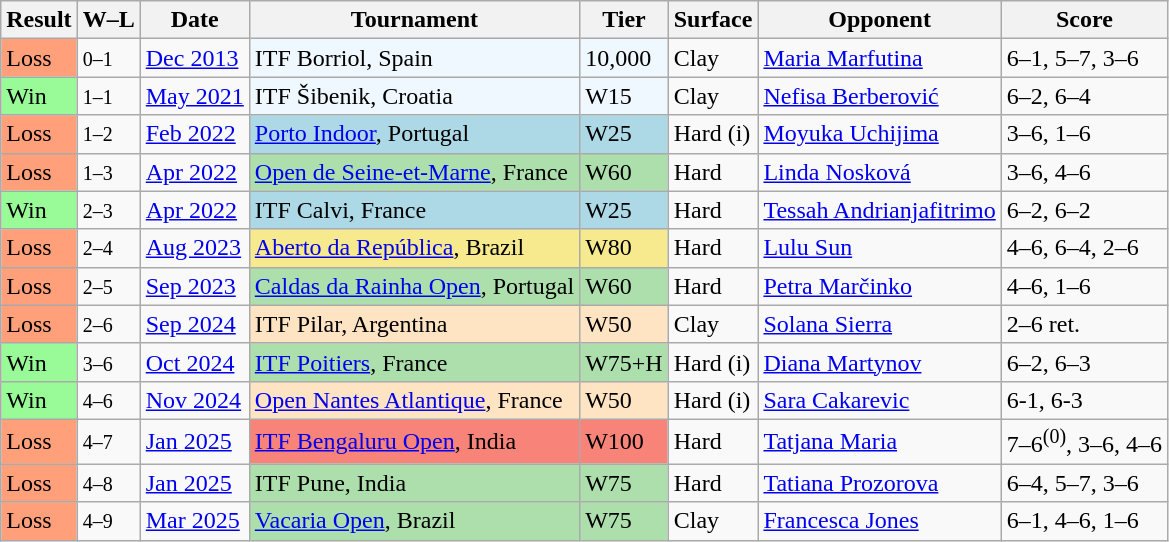<table class="sortable wikitable">
<tr>
<th>Result</th>
<th class="unsortable">W–L</th>
<th>Date</th>
<th>Tournament</th>
<th>Tier</th>
<th>Surface</th>
<th>Opponent</th>
<th class="unsortable">Score</th>
</tr>
<tr>
<td style="background:#ffa07a">Loss</td>
<td><small>0–1</small></td>
<td><a href='#'>Dec 2013</a></td>
<td style="background:#f0f8ff;">ITF Borriol, Spain</td>
<td style="background:#f0f8ff;">10,000</td>
<td>Clay</td>
<td> <a href='#'>Maria Marfutina</a></td>
<td>6–1, 5–7, 3–6</td>
</tr>
<tr>
<td style="background:#98fb98;">Win</td>
<td><small>1–1</small></td>
<td><a href='#'>May 2021</a></td>
<td style="background:#f0f8ff;">ITF Šibenik, Croatia</td>
<td style="background:#f0f8ff;">W15</td>
<td>Clay</td>
<td> <a href='#'>Nefisa Berberović</a></td>
<td>6–2, 6–4</td>
</tr>
<tr>
<td style="background:#ffa07a">Loss</td>
<td><small>1–2</small></td>
<td><a href='#'>Feb 2022</a></td>
<td style="background:lightblue;"><a href='#'>Porto Indoor</a>, Portugal</td>
<td style="background:lightblue;">W25</td>
<td>Hard (i)</td>
<td> <a href='#'>Moyuka Uchijima</a></td>
<td>3–6, 1–6</td>
</tr>
<tr>
<td style="background:#ffa07a">Loss</td>
<td><small>1–3</small></td>
<td><a href='#'>Apr 2022</a></td>
<td style="background:#addfad;"><a href='#'>Open de Seine-et-Marne</a>, France</td>
<td style="background:#addfad;">W60</td>
<td>Hard</td>
<td> <a href='#'>Linda Nosková</a></td>
<td>3–6, 4–6</td>
</tr>
<tr>
<td style="background:#98fb98;">Win</td>
<td><small>2–3</small></td>
<td><a href='#'>Apr 2022</a></td>
<td style="background:lightblue;">ITF Calvi, France</td>
<td style="background:lightblue;">W25</td>
<td>Hard</td>
<td> <a href='#'>Tessah Andrianjafitrimo</a></td>
<td>6–2, 6–2</td>
</tr>
<tr>
<td style="background:#ffa07a">Loss</td>
<td><small>2–4</small></td>
<td><a href='#'>Aug 2023</a></td>
<td style="background:#f7e98e;"><a href='#'>Aberto da República</a>, Brazil</td>
<td style="background:#f7e98e;">W80</td>
<td>Hard</td>
<td> <a href='#'>Lulu Sun</a></td>
<td>4–6, 6–4, 2–6</td>
</tr>
<tr>
<td style="background:#ffa07a">Loss</td>
<td><small>2–5</small></td>
<td><a href='#'>Sep 2023</a></td>
<td style="background:#addfad;"><a href='#'>Caldas da Rainha Open</a>, Portugal</td>
<td style="background:#addfad;">W60</td>
<td>Hard</td>
<td> <a href='#'>Petra Marčinko</a></td>
<td>4–6, 1–6</td>
</tr>
<tr>
<td style="background:#ffa07a">Loss</td>
<td><small>2–6</small></td>
<td><a href='#'>Sep 2024</a></td>
<td style="background:#ffe4c4;">ITF Pilar, Argentina</td>
<td style="background:#ffe4c4;">W50</td>
<td>Clay</td>
<td> <a href='#'>Solana Sierra</a></td>
<td>2–6 ret.</td>
</tr>
<tr>
<td style="background:#98fb98;">Win</td>
<td><small>3–6</small></td>
<td><a href='#'>Oct 2024</a></td>
<td style="background:#addfad;"><a href='#'>ITF Poitiers</a>, France</td>
<td style="background:#addfad;">W75+H</td>
<td>Hard (i)</td>
<td> <a href='#'>Diana Martynov</a></td>
<td>6–2, 6–3</td>
</tr>
<tr>
<td style="background:#98fb98;">Win</td>
<td><small>4–6</small></td>
<td><a href='#'>Nov 2024</a></td>
<td style="background:#ffe4c4;"><a href='#'>Open Nantes Atlantique</a>, France</td>
<td style="background:#ffe4c4;">W50</td>
<td>Hard (i)</td>
<td> <a href='#'>Sara Cakarevic</a></td>
<td>6-1, 6-3</td>
</tr>
<tr>
<td style="background:#ffa07a">Loss</td>
<td><small>4–7</small></td>
<td><a href='#'>Jan 2025</a></td>
<td style="background:#f88379;"><a href='#'>ITF Bengaluru Open</a>, India</td>
<td style="background:#f88379;">W100</td>
<td>Hard</td>
<td> <a href='#'>Tatjana Maria</a></td>
<td>7–6<sup>(0)</sup>, 3–6, 4–6</td>
</tr>
<tr>
<td style="background:#ffa07a">Loss</td>
<td><small>4–8</small></td>
<td><a href='#'>Jan 2025</a></td>
<td style="background:#addfad;">ITF Pune, India</td>
<td style="background:#addfad;">W75</td>
<td>Hard</td>
<td> <a href='#'>Tatiana Prozorova</a></td>
<td>6–4, 5–7, 3–6</td>
</tr>
<tr>
<td style="background:#ffa07a">Loss</td>
<td><small>4–9</small></td>
<td><a href='#'>Mar 2025</a></td>
<td style="background:#addfad;"><a href='#'>Vacaria Open</a>, Brazil</td>
<td style="background:#addfad;">W75</td>
<td>Clay</td>
<td> <a href='#'>Francesca Jones</a></td>
<td>6–1, 4–6, 1–6</td>
</tr>
</table>
